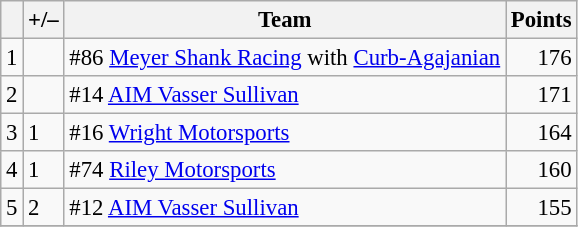<table class="wikitable" style="font-size: 95%;">
<tr>
<th scope="col"></th>
<th scope="col">+/–</th>
<th scope="col">Team</th>
<th scope="col">Points</th>
</tr>
<tr>
<td align=center>1</td>
<td align="left"></td>
<td> #86 <a href='#'>Meyer Shank Racing</a> with <a href='#'>Curb-Agajanian</a></td>
<td align=right>176</td>
</tr>
<tr>
<td align=center>2</td>
<td align="left"></td>
<td> #14 <a href='#'>AIM Vasser Sullivan</a></td>
<td align=right>171</td>
</tr>
<tr>
<td align=center>3</td>
<td align="left"> 1</td>
<td> #16 <a href='#'>Wright Motorsports</a></td>
<td align=right>164</td>
</tr>
<tr>
<td align=center>4</td>
<td align="left"> 1</td>
<td> #74 <a href='#'>Riley Motorsports</a></td>
<td align=right>160</td>
</tr>
<tr>
<td align=center>5</td>
<td align="left"> 2</td>
<td> #12 <a href='#'>AIM Vasser Sullivan</a></td>
<td align=right>155</td>
</tr>
<tr>
</tr>
</table>
